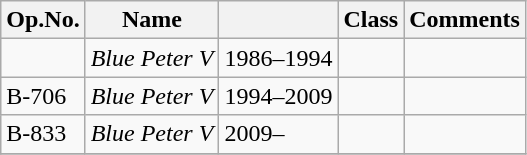<table class="wikitable">
<tr>
<th>Op.No.</th>
<th>Name</th>
<th></th>
<th>Class</th>
<th>Comments</th>
</tr>
<tr>
<td></td>
<td><em>Blue Peter V</em></td>
<td>1986–1994</td>
<td></td>
<td></td>
</tr>
<tr>
<td>B-706</td>
<td><em>Blue Peter V</em></td>
<td>1994–2009</td>
<td></td>
<td></td>
</tr>
<tr>
<td>B-833</td>
<td><em>Blue Peter V</em></td>
<td>2009–</td>
<td></td>
<td></td>
</tr>
<tr>
</tr>
</table>
